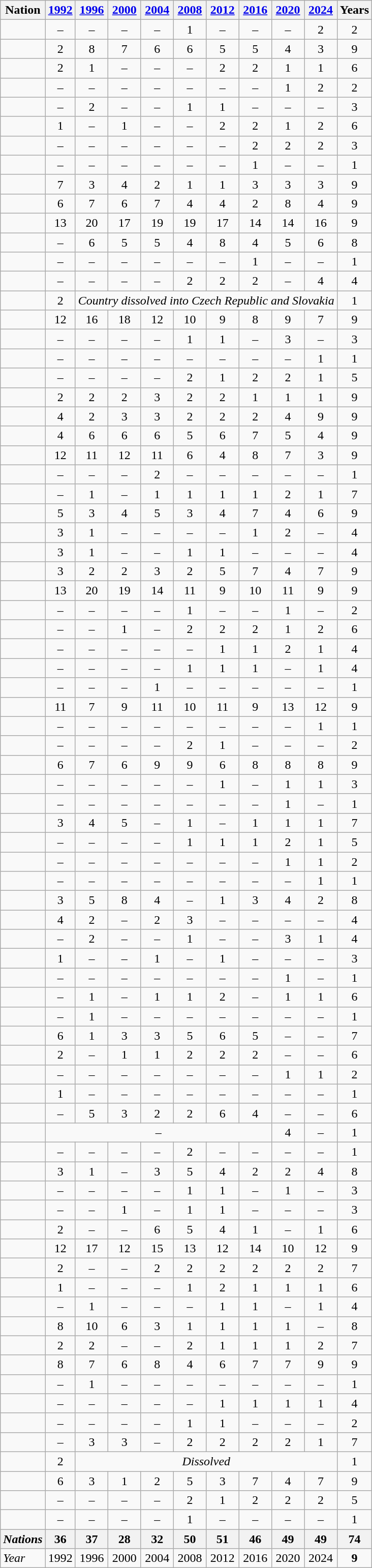<table class="wikitable sortable" style="text-align:center;">
<tr>
<th>Nation</th>
<th><a href='#'>1992</a></th>
<th><a href='#'>1996</a></th>
<th><a href='#'>2000</a></th>
<th><a href='#'>2004</a></th>
<th><a href='#'>2008</a></th>
<th><a href='#'>2012</a></th>
<th><a href='#'>2016</a></th>
<th><a href='#'>2020</a></th>
<th><a href='#'>2024</a></th>
<th>Years</th>
</tr>
<tr>
<td align=left></td>
<td>–</td>
<td>–</td>
<td>–</td>
<td>–</td>
<td>1</td>
<td>–</td>
<td>–</td>
<td>–</td>
<td>2</td>
<td>2</td>
</tr>
<tr>
<td align=left></td>
<td>2</td>
<td>8</td>
<td>7</td>
<td>6</td>
<td>6</td>
<td>5</td>
<td>5</td>
<td>4</td>
<td>3</td>
<td>9</td>
</tr>
<tr>
<td align=left></td>
<td>2</td>
<td>1</td>
<td>–</td>
<td>–</td>
<td>–</td>
<td>2</td>
<td>2</td>
<td>1</td>
<td>1</td>
<td>6</td>
</tr>
<tr>
<td align=left></td>
<td>–</td>
<td>–</td>
<td>–</td>
<td>–</td>
<td>–</td>
<td>–</td>
<td>–</td>
<td>1</td>
<td>2</td>
<td>2</td>
</tr>
<tr>
<td align=left></td>
<td>–</td>
<td>2</td>
<td>–</td>
<td>–</td>
<td>1</td>
<td>1</td>
<td>–</td>
<td>–</td>
<td>–</td>
<td>3</td>
</tr>
<tr>
<td align=left></td>
<td>1</td>
<td>–</td>
<td>1</td>
<td>–</td>
<td>–</td>
<td>2</td>
<td>2</td>
<td>1</td>
<td>2</td>
<td>6</td>
</tr>
<tr>
<td align=left></td>
<td>–</td>
<td>–</td>
<td>–</td>
<td>–</td>
<td>–</td>
<td>–</td>
<td>2</td>
<td>2</td>
<td>2</td>
<td>3</td>
</tr>
<tr>
<td align=left></td>
<td>–</td>
<td>–</td>
<td>–</td>
<td>–</td>
<td>–</td>
<td>–</td>
<td>1</td>
<td>–</td>
<td>–</td>
<td>1</td>
</tr>
<tr>
<td align=left></td>
<td>7</td>
<td>3</td>
<td>4</td>
<td>2</td>
<td>1</td>
<td>1</td>
<td>3</td>
<td>3</td>
<td>3</td>
<td>9</td>
</tr>
<tr>
<td align=left></td>
<td>6</td>
<td>7</td>
<td>6</td>
<td>7</td>
<td>4</td>
<td>4</td>
<td>2</td>
<td>8</td>
<td>4</td>
<td>9</td>
</tr>
<tr>
<td align=left></td>
<td>13</td>
<td>20</td>
<td>17</td>
<td>19</td>
<td>19</td>
<td>17</td>
<td>14</td>
<td>14</td>
<td>16</td>
<td>9</td>
</tr>
<tr>
<td align=left></td>
<td>–</td>
<td>6</td>
<td>5</td>
<td>5</td>
<td>4</td>
<td>8</td>
<td>4</td>
<td>5</td>
<td>6</td>
<td>8</td>
</tr>
<tr>
<td align=left></td>
<td>–</td>
<td>–</td>
<td>–</td>
<td>–</td>
<td>–</td>
<td>–</td>
<td>1</td>
<td>–</td>
<td>–</td>
<td>1</td>
</tr>
<tr>
<td align=left></td>
<td>–</td>
<td>–</td>
<td>–</td>
<td>–</td>
<td>2</td>
<td>2</td>
<td>2</td>
<td>–</td>
<td>4</td>
<td>4</td>
</tr>
<tr>
<td align=left></td>
<td>2</td>
<td colspan="8"><em>Country dissolved into Czech Republic and Slovakia</em></td>
<td>1</td>
</tr>
<tr>
<td align=left></td>
<td>12</td>
<td>16</td>
<td>18</td>
<td>12</td>
<td>10</td>
<td>9</td>
<td>8</td>
<td>9</td>
<td>7</td>
<td>9</td>
</tr>
<tr>
<td align=left></td>
<td>–</td>
<td>–</td>
<td>–</td>
<td>–</td>
<td>1</td>
<td>1</td>
<td>–</td>
<td>3</td>
<td>–</td>
<td>3</td>
</tr>
<tr>
<td align=left></td>
<td>–</td>
<td>–</td>
<td>–</td>
<td>–</td>
<td>–</td>
<td>–</td>
<td>–</td>
<td>–</td>
<td>1</td>
<td>1</td>
</tr>
<tr>
<td align=left></td>
<td>–</td>
<td>–</td>
<td>–</td>
<td>–</td>
<td>2</td>
<td>1</td>
<td>2</td>
<td>2</td>
<td>1</td>
<td>5</td>
</tr>
<tr>
<td align=left></td>
<td>2</td>
<td>2</td>
<td>2</td>
<td>3</td>
<td>2</td>
<td>2</td>
<td>1</td>
<td>1</td>
<td>1</td>
<td>9</td>
</tr>
<tr>
<td align=left></td>
<td>4</td>
<td>2</td>
<td>3</td>
<td>3</td>
<td>2</td>
<td>2</td>
<td>2</td>
<td>4</td>
<td>9</td>
<td>9</td>
</tr>
<tr>
<td align=left></td>
<td>4</td>
<td>6</td>
<td>6</td>
<td>6</td>
<td>5</td>
<td>6</td>
<td>7</td>
<td>5</td>
<td>4</td>
<td>9</td>
</tr>
<tr>
<td align=left></td>
<td>12</td>
<td>11</td>
<td>12</td>
<td>11</td>
<td>6</td>
<td>4</td>
<td>8</td>
<td>7</td>
<td>3</td>
<td>9</td>
</tr>
<tr>
<td align=left></td>
<td>–</td>
<td>–</td>
<td>–</td>
<td>2</td>
<td>–</td>
<td>–</td>
<td>–</td>
<td>–</td>
<td>–</td>
<td>1</td>
</tr>
<tr>
<td align=left></td>
<td>–</td>
<td>1</td>
<td>–</td>
<td>1</td>
<td>1</td>
<td>1</td>
<td>1</td>
<td>2</td>
<td>1</td>
<td>7</td>
</tr>
<tr>
<td align=left></td>
<td>5</td>
<td>3</td>
<td>4</td>
<td>5</td>
<td>3</td>
<td>4</td>
<td>7</td>
<td>4</td>
<td>6</td>
<td>9</td>
</tr>
<tr>
<td align=left></td>
<td>3</td>
<td>1</td>
<td>–</td>
<td>–</td>
<td>–</td>
<td>–</td>
<td>1</td>
<td>2</td>
<td>–</td>
<td>4</td>
</tr>
<tr>
<td align=left></td>
<td>3</td>
<td>1</td>
<td>–</td>
<td>–</td>
<td>1</td>
<td>1</td>
<td>–</td>
<td>–</td>
<td>–</td>
<td>4</td>
</tr>
<tr>
<td align=left></td>
<td>3</td>
<td>2</td>
<td>2</td>
<td>3</td>
<td>2</td>
<td>5</td>
<td>7</td>
<td>4</td>
<td>7</td>
<td>9</td>
</tr>
<tr>
<td align=left></td>
<td>13</td>
<td>20</td>
<td>19</td>
<td>14</td>
<td>11</td>
<td>9</td>
<td>10</td>
<td>11</td>
<td>9</td>
<td>9</td>
</tr>
<tr>
<td align=left></td>
<td>–</td>
<td>–</td>
<td>–</td>
<td>–</td>
<td>1</td>
<td>–</td>
<td>–</td>
<td>1</td>
<td>–</td>
<td>2</td>
</tr>
<tr>
<td align=left></td>
<td>–</td>
<td>–</td>
<td>1</td>
<td>–</td>
<td>2</td>
<td>2</td>
<td>2</td>
<td>1</td>
<td>2</td>
<td>6</td>
</tr>
<tr>
<td align=left></td>
<td>–</td>
<td>–</td>
<td>–</td>
<td>–</td>
<td>–</td>
<td>1</td>
<td>1</td>
<td>2</td>
<td>1</td>
<td>4</td>
</tr>
<tr>
<td align=left></td>
<td>–</td>
<td>–</td>
<td>–</td>
<td>–</td>
<td>1</td>
<td>1</td>
<td>1</td>
<td>–</td>
<td>1</td>
<td>4</td>
</tr>
<tr>
<td align=left></td>
<td>–</td>
<td>–</td>
<td>–</td>
<td>1</td>
<td>–</td>
<td>–</td>
<td>–</td>
<td>–</td>
<td>–</td>
<td>1</td>
</tr>
<tr>
<td align=left></td>
<td>11</td>
<td>7</td>
<td>9</td>
<td>11</td>
<td>10</td>
<td>11</td>
<td>9</td>
<td>13</td>
<td>12</td>
<td>9</td>
</tr>
<tr>
<td align=left></td>
<td>–</td>
<td>–</td>
<td>–</td>
<td>–</td>
<td>–</td>
<td>–</td>
<td>–</td>
<td>–</td>
<td>1</td>
<td>1</td>
</tr>
<tr>
<td align=left></td>
<td>–</td>
<td>–</td>
<td>–</td>
<td>–</td>
<td>2</td>
<td>1</td>
<td>–</td>
<td>–</td>
<td>–</td>
<td>2</td>
</tr>
<tr>
<td align=left></td>
<td>6</td>
<td>7</td>
<td>6</td>
<td>9</td>
<td>9</td>
<td>6</td>
<td>8</td>
<td>8</td>
<td>8</td>
<td>9</td>
</tr>
<tr>
<td align=left></td>
<td>–</td>
<td>–</td>
<td>–</td>
<td>–</td>
<td>–</td>
<td>1</td>
<td>–</td>
<td>1</td>
<td>1</td>
<td>3</td>
</tr>
<tr>
<td align=left></td>
<td>–</td>
<td>–</td>
<td>–</td>
<td>–</td>
<td>–</td>
<td>–</td>
<td>–</td>
<td>1</td>
<td>–</td>
<td>1</td>
</tr>
<tr>
<td align=left></td>
<td>3</td>
<td>4</td>
<td>5</td>
<td>–</td>
<td>1</td>
<td>–</td>
<td>1</td>
<td>1</td>
<td>1</td>
<td>7</td>
</tr>
<tr>
<td align=left></td>
<td>–</td>
<td>–</td>
<td>–</td>
<td>–</td>
<td>1</td>
<td>1</td>
<td>1</td>
<td>2</td>
<td>1</td>
<td>5</td>
</tr>
<tr>
<td align=left></td>
<td>–</td>
<td>–</td>
<td>–</td>
<td>–</td>
<td>–</td>
<td>–</td>
<td>–</td>
<td>1</td>
<td>1</td>
<td>2</td>
</tr>
<tr>
<td align=left></td>
<td>–</td>
<td>–</td>
<td>–</td>
<td>–</td>
<td>–</td>
<td>–</td>
<td>–</td>
<td>–</td>
<td>1</td>
<td>1</td>
</tr>
<tr>
<td align=left></td>
<td>3</td>
<td>5</td>
<td>8</td>
<td>4</td>
<td>–</td>
<td>1</td>
<td>3</td>
<td>4</td>
<td>2</td>
<td>8</td>
</tr>
<tr>
<td align=left></td>
<td>4</td>
<td>2</td>
<td>–</td>
<td>2</td>
<td>3</td>
<td>–</td>
<td>–</td>
<td>–</td>
<td>–</td>
<td>4</td>
</tr>
<tr>
<td align=left></td>
<td>–</td>
<td>2</td>
<td>–</td>
<td>–</td>
<td>1</td>
<td>–</td>
<td>–</td>
<td>3</td>
<td>1</td>
<td>4</td>
</tr>
<tr>
<td align=left></td>
<td>1</td>
<td>–</td>
<td>–</td>
<td>1</td>
<td>–</td>
<td>1</td>
<td>–</td>
<td>–</td>
<td>–</td>
<td>3</td>
</tr>
<tr>
<td align=left></td>
<td>–</td>
<td>–</td>
<td>–</td>
<td>–</td>
<td>–</td>
<td>–</td>
<td>–</td>
<td>1</td>
<td>–</td>
<td>1</td>
</tr>
<tr>
<td align=left></td>
<td>–</td>
<td>1</td>
<td>–</td>
<td>1</td>
<td>1</td>
<td>2</td>
<td>–</td>
<td>1</td>
<td>1</td>
<td>6</td>
</tr>
<tr>
<td align=left></td>
<td>–</td>
<td>1</td>
<td>–</td>
<td>–</td>
<td>–</td>
<td>–</td>
<td>–</td>
<td>–</td>
<td>–</td>
<td>1</td>
</tr>
<tr>
<td align=left></td>
<td>6</td>
<td>1</td>
<td>3</td>
<td>3</td>
<td>5</td>
<td>6</td>
<td>5</td>
<td>–</td>
<td>–</td>
<td>7</td>
</tr>
<tr>
<td align=left></td>
<td>2</td>
<td>–</td>
<td>1</td>
<td>1</td>
<td>2</td>
<td>2</td>
<td>2</td>
<td>–</td>
<td>–</td>
<td>6</td>
</tr>
<tr>
<td align=left></td>
<td>–</td>
<td>–</td>
<td>–</td>
<td>–</td>
<td>–</td>
<td>–</td>
<td>–</td>
<td>1</td>
<td>1</td>
<td>2</td>
</tr>
<tr>
<td align=left></td>
<td>1</td>
<td>–</td>
<td>–</td>
<td>–</td>
<td>–</td>
<td>–</td>
<td>–</td>
<td>–</td>
<td>–</td>
<td>1</td>
</tr>
<tr>
<td align=left></td>
<td>–</td>
<td>5</td>
<td>3</td>
<td>2</td>
<td>2</td>
<td>6</td>
<td>4</td>
<td>–</td>
<td>–</td>
<td>6</td>
</tr>
<tr>
<td align=left></td>
<td colspan=7>–</td>
<td>4</td>
<td>–</td>
<td>1</td>
</tr>
<tr>
<td align=left></td>
<td>–</td>
<td>–</td>
<td>–</td>
<td>–</td>
<td>2</td>
<td>–</td>
<td>–</td>
<td>–</td>
<td>–</td>
<td>1</td>
</tr>
<tr>
<td align=left></td>
<td>3</td>
<td>1</td>
<td>–</td>
<td>3</td>
<td>5</td>
<td>4</td>
<td>2</td>
<td>2</td>
<td>4</td>
<td>8</td>
</tr>
<tr>
<td align=left></td>
<td>–</td>
<td>–</td>
<td>–</td>
<td>–</td>
<td>1</td>
<td>1</td>
<td>–</td>
<td>1</td>
<td>–</td>
<td>3</td>
</tr>
<tr>
<td align=left></td>
<td>–</td>
<td>–</td>
<td>1</td>
<td>–</td>
<td>1</td>
<td>1</td>
<td>–</td>
<td>–</td>
<td>–</td>
<td>3</td>
</tr>
<tr>
<td align=left></td>
<td>2</td>
<td>–</td>
<td>–</td>
<td>6</td>
<td>5</td>
<td>4</td>
<td>1</td>
<td>–</td>
<td>1</td>
<td>6</td>
</tr>
<tr>
<td align=left></td>
<td>12</td>
<td>17</td>
<td>12</td>
<td>15</td>
<td>13</td>
<td>12</td>
<td>14</td>
<td>10</td>
<td>12</td>
<td>9</td>
</tr>
<tr>
<td align=left></td>
<td>2</td>
<td>–</td>
<td>–</td>
<td>2</td>
<td>2</td>
<td>2</td>
<td>2</td>
<td>2</td>
<td>2</td>
<td>7</td>
</tr>
<tr>
<td align=left></td>
<td>1</td>
<td>–</td>
<td>–</td>
<td>–</td>
<td>1</td>
<td>2</td>
<td>1</td>
<td>1</td>
<td>1</td>
<td>6</td>
</tr>
<tr>
<td align=left></td>
<td>–</td>
<td>1</td>
<td>–</td>
<td>–</td>
<td>–</td>
<td>1</td>
<td>1</td>
<td>–</td>
<td>1</td>
<td>4</td>
</tr>
<tr>
<td align=left></td>
<td>8</td>
<td>10</td>
<td>6</td>
<td>3</td>
<td>1</td>
<td>1</td>
<td>1</td>
<td>1</td>
<td>–</td>
<td>8</td>
</tr>
<tr>
<td align=left></td>
<td>2</td>
<td>2</td>
<td>–</td>
<td>–</td>
<td>2</td>
<td>1</td>
<td>1</td>
<td>1</td>
<td>2</td>
<td>7</td>
</tr>
<tr>
<td align=left></td>
<td>8</td>
<td>7</td>
<td>6</td>
<td>8</td>
<td>4</td>
<td>6</td>
<td>7</td>
<td>7</td>
<td>9</td>
<td>9</td>
</tr>
<tr>
<td align=left></td>
<td>–</td>
<td>1</td>
<td>–</td>
<td>–</td>
<td>–</td>
<td>–</td>
<td>–</td>
<td>–</td>
<td>–</td>
<td>1</td>
</tr>
<tr>
<td align=left></td>
<td>–</td>
<td>–</td>
<td>–</td>
<td>–</td>
<td>–</td>
<td>1</td>
<td>1</td>
<td>1</td>
<td>1</td>
<td>4</td>
</tr>
<tr>
<td align=left></td>
<td>–</td>
<td>–</td>
<td>–</td>
<td>–</td>
<td>1</td>
<td>1</td>
<td>–</td>
<td>–</td>
<td>–</td>
<td>2</td>
</tr>
<tr>
<td align=left></td>
<td>–</td>
<td>3</td>
<td>3</td>
<td>–</td>
<td>2</td>
<td>2</td>
<td>2</td>
<td>2</td>
<td>1</td>
<td>7</td>
</tr>
<tr>
<td align=left></td>
<td>2</td>
<td colspan="8"><em>Dissolved</em></td>
<td>1</td>
</tr>
<tr>
<td align=left></td>
<td>6</td>
<td>3</td>
<td>1</td>
<td>2</td>
<td>5</td>
<td>3</td>
<td>7</td>
<td>4</td>
<td>7</td>
<td>9</td>
</tr>
<tr>
<td align=left></td>
<td>–</td>
<td>–</td>
<td>–</td>
<td>–</td>
<td>2</td>
<td>1</td>
<td>2</td>
<td>2</td>
<td>2</td>
<td>5</td>
</tr>
<tr>
<td align=left></td>
<td>–</td>
<td>–</td>
<td>–</td>
<td>–</td>
<td>1</td>
<td>–</td>
<td>–</td>
<td>–</td>
<td>–</td>
<td>1</td>
</tr>
<tr class="sortbottom">
<th><em>Nations</em></th>
<th>36</th>
<th>37</th>
<th>28</th>
<th>32</th>
<th>50</th>
<th>51</th>
<th>46</th>
<th>49</th>
<th>49</th>
<th>74</th>
</tr>
<tr class="sortbottom">
<td align=left><em>Year</em></td>
<td>1992</td>
<td>1996</td>
<td>2000</td>
<td>2004</td>
<td>2008</td>
<td>2012</td>
<td>2016</td>
<td>2020</td>
<td>2024</td>
<td><strong>9</strong></td>
</tr>
</table>
